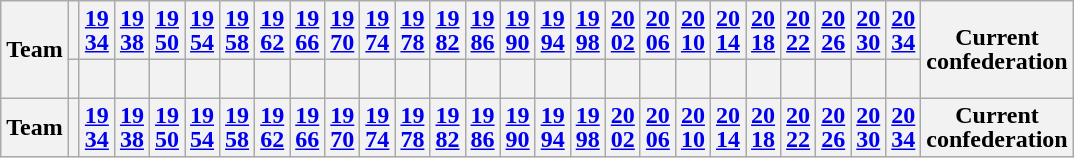<table class="wikitable sortable" style="text-align: center">
<tr style="line-height:1em">
<th rowspan=2>Team</th>
<th></th>
<th><a href='#'>19<br>34</a></th>
<th><a href='#'>19<br>38</a></th>
<th><a href='#'>19<br>50</a></th>
<th><a href='#'>19<br>54</a></th>
<th><a href='#'>19<br>58</a></th>
<th><a href='#'>19<br>62</a></th>
<th><a href='#'>19<br>66</a></th>
<th><a href='#'>19<br>70</a></th>
<th><a href='#'>19<br>74</a></th>
<th><a href='#'>19<br>78</a></th>
<th><a href='#'>19<br>82</a></th>
<th><a href='#'>19<br>86</a></th>
<th><a href='#'>19<br>90</a></th>
<th><a href='#'>19<br>94</a></th>
<th><a href='#'>19<br>98</a></th>
<th><a href='#'>20<br>02</a></th>
<th><a href='#'>20<br>06</a></th>
<th><a href='#'>20<br>10</a></th>
<th><a href='#'>20<br>14</a></th>
<th><a href='#'>20<br>18</a></th>
<th><a href='#'>20<br>22</a></th>
<th><a href='#'>20<br>26</a></th>
<th><a href='#'>20<br>30</a></th>
<th><a href='#'>20<br>34</a></th>
<th rowspan=2>Current<br>confederation</th>
</tr>
<tr>
<th></th>
<th></th>
<th></th>
<th></th>
<th></th>
<th></th>
<th></th>
<th></th>
<th></th>
<th></th>
<th></th>
<th></th>
<th></th>
<th></th>
<th></th>
<th></th>
<th></th>
<th></th>
<th></th>
<th></th>
<th></th>
<th></th>
<th></th>
<th></th>
<th><br>





















































































































































































































 </th>
</tr>
<tr style="line-height:1em">
<th>Team</th>
<th></th>
<th><a href='#'>19<br>34</a></th>
<th><a href='#'>19<br>38</a></th>
<th><a href='#'>19<br>50</a></th>
<th><a href='#'>19<br>54</a></th>
<th><a href='#'>19<br>58</a></th>
<th><a href='#'>19<br>62</a></th>
<th><a href='#'>19<br>66</a></th>
<th><a href='#'>19<br>70</a></th>
<th><a href='#'>19<br>74</a></th>
<th><a href='#'>19<br>78</a></th>
<th><a href='#'>19<br>82</a></th>
<th><a href='#'>19<br>86</a></th>
<th><a href='#'>19<br>90</a></th>
<th><a href='#'>19<br>94</a></th>
<th><a href='#'>19<br>98</a></th>
<th><a href='#'>20<br>02</a></th>
<th><a href='#'>20<br>06</a></th>
<th><a href='#'>20<br>10</a></th>
<th><a href='#'>20<br>14</a></th>
<th><a href='#'>20<br>18</a></th>
<th><a href='#'>20<br>22</a></th>
<th><a href='#'>20<br>26</a></th>
<th><a href='#'>20<br>30</a></th>
<th><a href='#'>20<br>34</a></th>
<th>Current<br>confederation</th>
</tr>
</table>
